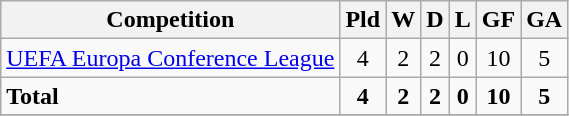<table class="wikitable">
<tr>
<th>Competition</th>
<th>Pld</th>
<th>W</th>
<th>D</th>
<th>L</th>
<th>GF</th>
<th>GA</th>
</tr>
<tr>
<td><a href='#'>UEFA Europa Conference League</a></td>
<td style="text-align:center;">4</td>
<td style="text-align:center;">2</td>
<td style="text-align:center;">2</td>
<td style="text-align:center;">0</td>
<td style="text-align:center;">10</td>
<td style="text-align:center;">5</td>
</tr>
<tr>
<td><strong>Total</strong></td>
<td style="text-align:center;"><strong>4</strong></td>
<td style="text-align:center;"><strong>2</strong></td>
<td style="text-align:center;"><strong>2</strong></td>
<td style="text-align:center;"><strong>0</strong></td>
<td style="text-align:center;"><strong>10</strong></td>
<td style="text-align:center;"><strong>5</strong></td>
</tr>
<tr>
</tr>
</table>
